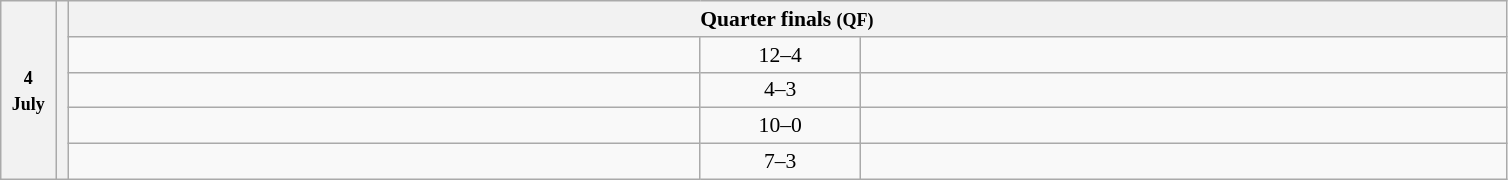<table class="wikitable" style="font-size: 90%;">
<tr>
<th rowspan="5" width=30><small>4<br>July</small></th>
<th rowspan="5" width=1></th>
<th colspan="3">Quarter finals <small>(QF)</small></th>
</tr>
<tr>
<td align="right" width=415></td>
<td align="center" width=100>12–4</td>
<td width=424></td>
</tr>
<tr>
<td align="right"></td>
<td align="center">4–3</td>
<td></td>
</tr>
<tr>
<td align="right"></td>
<td align="center">10–0</td>
<td></td>
</tr>
<tr>
<td align="right"></td>
<td align="center">7–3</td>
<td></td>
</tr>
</table>
